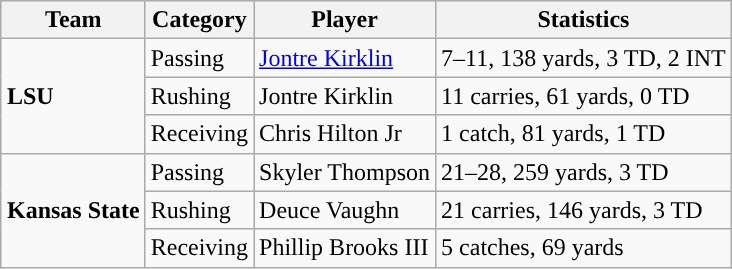<table class="wikitable" style="float: right;">
<tr>
<th>Team</th>
<th>Category</th>
<th>Player</th>
<th>Statistics</th>
</tr>
<tr>
<td rowspan=3><strong>LSU</strong></td>
<td>Passing</td>
<td><a href='#'>Jontre Kirklin</a></td>
<td>7–11, 138 yards, 3 TD, 2 INT</td>
</tr>
<tr>
<td>Rushing</td>
<td>Jontre Kirklin</td>
<td>11 carries, 61 yards, 0 TD</td>
</tr>
<tr>
<td>Receiving</td>
<td>Chris Hilton Jr</td>
<td>1 catch, 81 yards, 1 TD</td>
</tr>
<tr>
<td rowspan=3><strong>Kansas State</strong></td>
<td>Passing</td>
<td>Skyler Thompson</td>
<td>21–28, 259 yards, 3 TD</td>
</tr>
<tr>
<td>Rushing</td>
<td>Deuce Vaughn</td>
<td>21 carries, 146 yards, 3 TD</td>
</tr>
<tr>
<td>Receiving</td>
<td>Phillip Brooks III</td>
<td>5 catches, 69 yards</td>
</tr>
</table>
